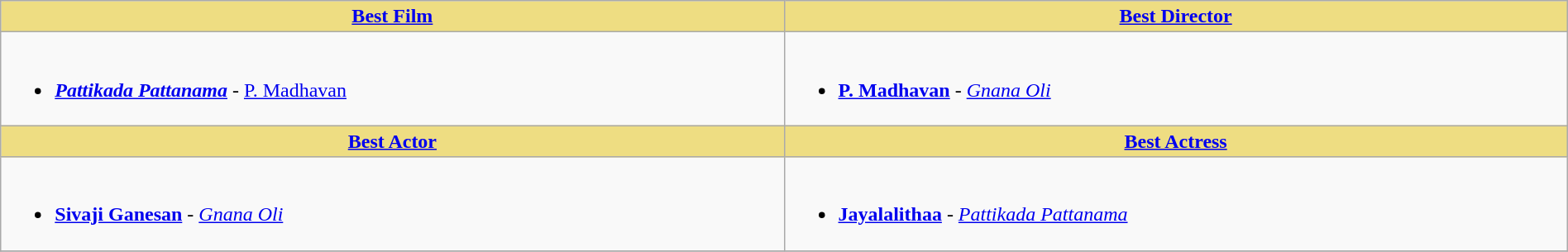<table class="wikitable" width=100% |>
<tr>
<th !  style="background:#eedd82; text-align:center; width:50%;"><a href='#'>Best Film</a></th>
<th !  style="background:#eedd82; text-align:center; width:50%;"><a href='#'>Best Director</a></th>
</tr>
<tr>
<td valign="top"><br><ul><li><strong><em><a href='#'>Pattikada Pattanama</a></em></strong> - <a href='#'>P. Madhavan</a></li></ul></td>
<td valign="top"><br><ul><li><strong><a href='#'>P. Madhavan</a></strong> - <em><a href='#'>Gnana Oli</a></em></li></ul></td>
</tr>
<tr>
<th !  style="background:#eedd82; text-align:center; width:50%;"><a href='#'>Best Actor</a></th>
<th !  style="background:#eedd82; text-align:center; width:50%;"><a href='#'>Best Actress</a></th>
</tr>
<tr>
<td valign="top"><br><ul><li><strong><a href='#'>Sivaji Ganesan</a></strong> - <em><a href='#'>Gnana Oli</a></em></li></ul></td>
<td valign="top"><br><ul><li><strong><a href='#'>Jayalalithaa</a></strong> - <em><a href='#'>Pattikada Pattanama</a></em></li></ul></td>
</tr>
<tr>
</tr>
</table>
